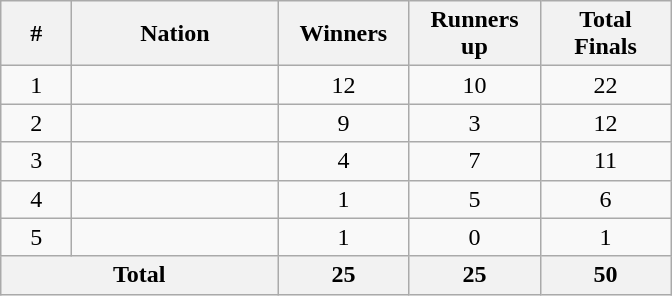<table class="wikitable">
<tr>
<th width=40>#</th>
<th width=130>Nation</th>
<th width=80>Winners</th>
<th width=80>Runners up</th>
<th width=80>Total Finals</th>
</tr>
<tr>
<td align=center>1</td>
<td></td>
<td align=center>12</td>
<td align="center">10</td>
<td align="center">22</td>
</tr>
<tr>
<td align=center>2</td>
<td></td>
<td align=center>9</td>
<td align=center>3</td>
<td align=center>12</td>
</tr>
<tr>
<td align=center>3</td>
<td></td>
<td align=center>4</td>
<td align=center>7</td>
<td align=center>11</td>
</tr>
<tr>
<td align=center>4</td>
<td></td>
<td align=center>1</td>
<td align=center>5</td>
<td align=center>6</td>
</tr>
<tr>
<td align=center>5</td>
<td></td>
<td align=center>1</td>
<td align=center>0</td>
<td align=center>1</td>
</tr>
<tr>
<th colspan=2>Total</th>
<th>25</th>
<th>25</th>
<th>50</th>
</tr>
</table>
